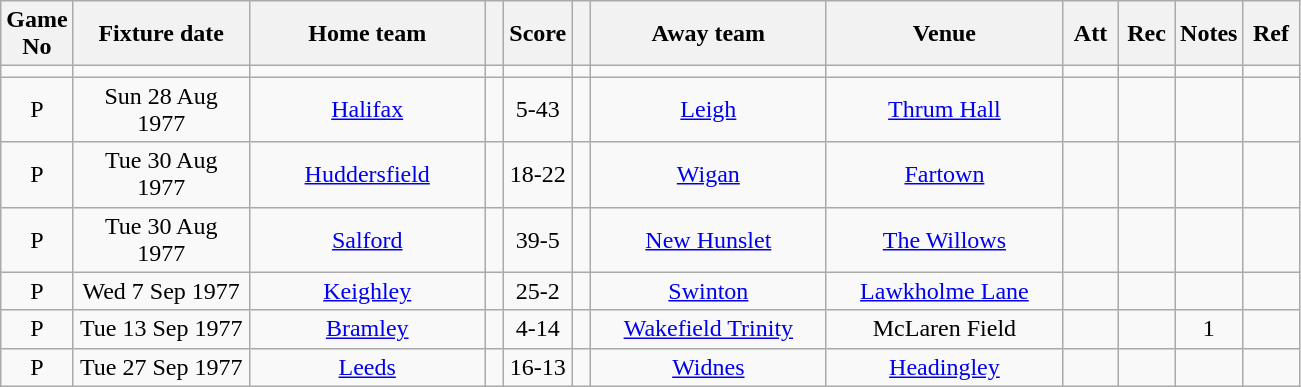<table class="wikitable" style="text-align:center;">
<tr>
<th width=20 abbr="No">Game No</th>
<th width=110 abbr="Date">Fixture date</th>
<th width=150 abbr="Home team">Home team</th>
<th width=5 abbr="space"></th>
<th width=20 abbr="Score">Score</th>
<th width=5 abbr="space"></th>
<th width=150 abbr="Away team">Away team</th>
<th width=150 abbr="Venue">Venue</th>
<th width=30 abbr="Att">Att</th>
<th width=30 abbr="Rec">Rec</th>
<th width=20 abbr="Notes">Notes</th>
<th width=30 abbr="Ref">Ref</th>
</tr>
<tr>
<td></td>
<td></td>
<td></td>
<td></td>
<td></td>
<td></td>
<td></td>
<td></td>
<td></td>
<td></td>
<td></td>
<td></td>
</tr>
<tr>
<td>P</td>
<td>Sun 28 Aug 1977</td>
<td><a href='#'>Halifax</a></td>
<td></td>
<td>5-43</td>
<td></td>
<td><a href='#'>Leigh</a></td>
<td><a href='#'>Thrum Hall</a></td>
<td></td>
<td></td>
<td></td>
<td></td>
</tr>
<tr>
<td>P</td>
<td>Tue 30 Aug 1977</td>
<td><a href='#'>Huddersfield</a></td>
<td></td>
<td>18-22</td>
<td></td>
<td><a href='#'>Wigan</a></td>
<td><a href='#'>Fartown</a></td>
<td></td>
<td></td>
<td></td>
<td></td>
</tr>
<tr>
<td>P</td>
<td>Tue 30 Aug 1977</td>
<td><a href='#'>Salford</a></td>
<td></td>
<td>39-5</td>
<td></td>
<td><a href='#'>New Hunslet</a></td>
<td><a href='#'>The Willows</a></td>
<td></td>
<td></td>
<td></td>
<td></td>
</tr>
<tr>
<td>P</td>
<td>Wed 7 Sep 1977</td>
<td><a href='#'>Keighley</a></td>
<td></td>
<td>25-2</td>
<td></td>
<td><a href='#'>Swinton</a></td>
<td><a href='#'>Lawkholme Lane</a></td>
<td></td>
<td></td>
<td></td>
<td></td>
</tr>
<tr>
<td>P</td>
<td>Tue 13 Sep 1977</td>
<td><a href='#'>Bramley</a></td>
<td></td>
<td>4-14</td>
<td></td>
<td><a href='#'>Wakefield Trinity</a></td>
<td>McLaren Field</td>
<td></td>
<td></td>
<td>1</td>
<td></td>
</tr>
<tr>
<td>P</td>
<td>Tue 27 Sep 1977</td>
<td><a href='#'>Leeds</a></td>
<td></td>
<td>16-13</td>
<td></td>
<td><a href='#'>Widnes</a></td>
<td><a href='#'>Headingley</a></td>
<td></td>
<td></td>
<td></td>
<td></td>
</tr>
</table>
